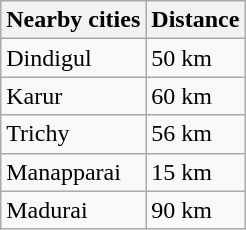<table class="wikitable" border="2">
<tr>
<th><strong>Nearby cities</strong></th>
<th><strong>Distance</strong></th>
</tr>
<tr>
<td>Dindigul</td>
<td>50 km</td>
</tr>
<tr>
<td>Karur</td>
<td>60 km</td>
</tr>
<tr>
<td>Trichy</td>
<td>56 km</td>
</tr>
<tr>
<td>Manapparai</td>
<td>15 km</td>
</tr>
<tr>
<td>Madurai</td>
<td>90 km</td>
</tr>
</table>
